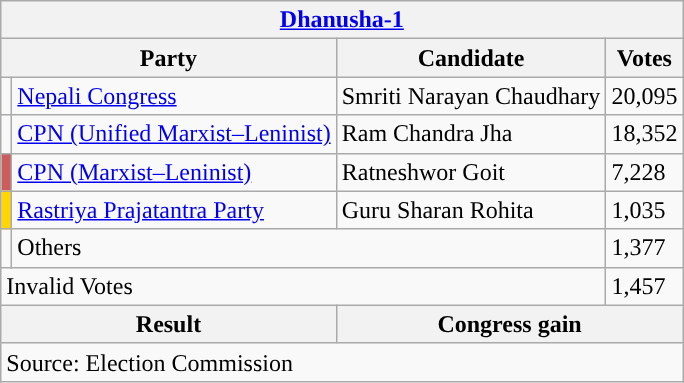<table class="wikitable">
<tr>
<th colspan="4"><a href='#'>Dhanusha-1</a></th>
</tr>
<tr>
<th colspan="2">Party</th>
<th>Candidate</th>
<th>Votes</th>
</tr>
<tr>
<td style="background-color:"></td>
<td><a href='#'>Nepali Congress</a></td>
<td>Smriti Narayan Chaudhary</td>
<td>20,095</td>
</tr>
<tr>
<td style="background-color:"></td>
<td><a href='#'>CPN (Unified Marxist–Leninist)</a></td>
<td>Ram Chandra Jha</td>
<td>18,352</td>
</tr>
<tr>
<td style="background-color:indianred"></td>
<td><a href='#'>CPN (Marxist–Leninist)</a></td>
<td>Ratneshwor Goit</td>
<td>7,228</td>
</tr>
<tr>
<td style="background-color:gold"></td>
<td><a href='#'>Rastriya Prajatantra Party</a></td>
<td>Guru Sharan Rohita</td>
<td>1,035</td>
</tr>
<tr>
<td></td>
<td colspan="2">Others</td>
<td>1,377</td>
</tr>
<tr>
<td colspan="3">Invalid Votes</td>
<td>1,457</td>
</tr>
<tr>
<th colspan="2">Result</th>
<th colspan="2">Congress gain</th>
</tr>
<tr>
<td colspan="4">Source: Election Commission</td>
</tr>
</table>
